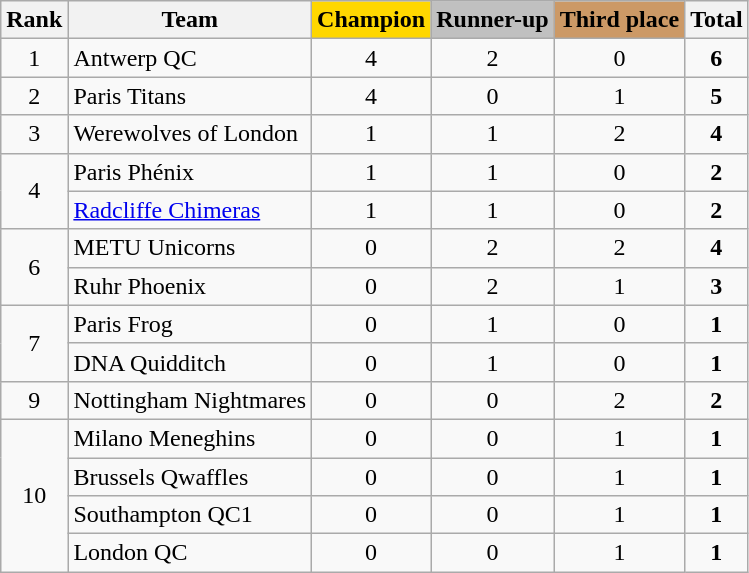<table class="wikitable sortable" style="text-align:center;">
<tr>
<th>Rank</th>
<th>Team</th>
<th style="background:gold;">Champion</th>
<th style="background:silver;">Runner-up</th>
<th style="background:#c96;">Third place</th>
<th>Total</th>
</tr>
<tr>
<td>1</td>
<td style="text-align:left;"> Antwerp QC</td>
<td>4</td>
<td>2</td>
<td>0</td>
<td><strong>6</strong></td>
</tr>
<tr>
<td>2</td>
<td style="text-align:left;"> Paris Titans</td>
<td>4</td>
<td>0</td>
<td>1</td>
<td><strong>5</strong></td>
</tr>
<tr>
<td>3</td>
<td style="text-align:left;"> Werewolves of London</td>
<td>1</td>
<td>1</td>
<td>2</td>
<td><strong>4</strong></td>
</tr>
<tr>
<td rowspan="2">4</td>
<td style="text-align:left;"> Paris Phénix</td>
<td>1</td>
<td>1</td>
<td>0</td>
<td><strong>2</strong></td>
</tr>
<tr>
<td style="text-align:left;"> <a href='#'>Radcliffe Chimeras</a></td>
<td>1</td>
<td>1</td>
<td>0</td>
<td><strong>2</strong></td>
</tr>
<tr>
<td rowspan="2">6</td>
<td style="text-align:left;"> METU Unicorns</td>
<td>0</td>
<td>2</td>
<td>2</td>
<td><strong>4</strong></td>
</tr>
<tr>
<td style="text-align:left;"> Ruhr Phoenix</td>
<td>0</td>
<td>2</td>
<td>1</td>
<td><strong>3</strong></td>
</tr>
<tr>
<td rowspan="2">7</td>
<td style="text-align:left;"> Paris Frog</td>
<td>0</td>
<td>1</td>
<td>0</td>
<td><strong>1</strong></td>
</tr>
<tr>
<td style="text-align:left;"> DNA Quidditch</td>
<td>0</td>
<td>1</td>
<td>0</td>
<td><strong>1</strong></td>
</tr>
<tr>
<td>9</td>
<td style="text-align:left;"> Nottingham Nightmares</td>
<td>0</td>
<td>0</td>
<td>2</td>
<td><strong>2</strong></td>
</tr>
<tr>
<td rowspan="4">10</td>
<td style="text-align:left;"> Milano Meneghins</td>
<td>0</td>
<td>0</td>
<td>1</td>
<td><strong>1</strong></td>
</tr>
<tr>
<td style="text-align:left;"> Brussels Qwaffles</td>
<td>0</td>
<td>0</td>
<td>1</td>
<td><strong>1</strong></td>
</tr>
<tr>
<td style="text-align:left;"> Southampton QC1</td>
<td>0</td>
<td>0</td>
<td>1</td>
<td><strong>1</strong></td>
</tr>
<tr>
<td style="text-align:left;"> London QC</td>
<td>0</td>
<td>0</td>
<td>1</td>
<td><strong>1</strong></td>
</tr>
</table>
